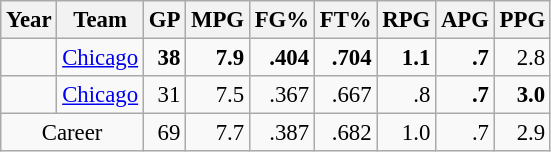<table class="wikitable sortable" style="font-size:95%; text-align:right;">
<tr>
<th>Year</th>
<th>Team</th>
<th>GP</th>
<th>MPG</th>
<th>FG%</th>
<th>FT%</th>
<th>RPG</th>
<th>APG</th>
<th>PPG</th>
</tr>
<tr>
<td style="text-align:left;"></td>
<td style="text-align:left;"><a href='#'>Chicago</a></td>
<td><strong>38</strong></td>
<td><strong>7.9</strong></td>
<td><strong>.404</strong></td>
<td><strong>.704</strong></td>
<td><strong>1.1</strong></td>
<td><strong>.7</strong></td>
<td>2.8</td>
</tr>
<tr>
<td style="text-align:left;"></td>
<td style="text-align:left;"><a href='#'>Chicago</a></td>
<td>31</td>
<td>7.5</td>
<td>.367</td>
<td>.667</td>
<td>.8</td>
<td><strong>.7</strong></td>
<td><strong>3.0</strong></td>
</tr>
<tr class="sortbottom">
<td style="text-align:center;" colspan="2">Career</td>
<td>69</td>
<td>7.7</td>
<td>.387</td>
<td>.682</td>
<td>1.0</td>
<td>.7</td>
<td>2.9</td>
</tr>
</table>
